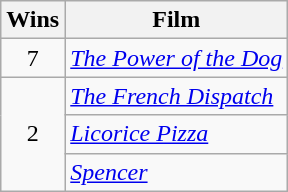<table class="wikitable">
<tr>
<th>Wins</th>
<th>Film</th>
</tr>
<tr>
<td style="text-align:center;">7</td>
<td><em><a href='#'>The Power of the Dog</a></em></td>
</tr>
<tr>
<td rowspan="4" style="text-align:center;">2</td>
<td><em><a href='#'>The French Dispatch</a></em></td>
</tr>
<tr>
<td><em><a href='#'>Licorice Pizza</a></em></td>
</tr>
<tr>
<td><em><a href='#'>Spencer</a></em></td>
</tr>
</table>
